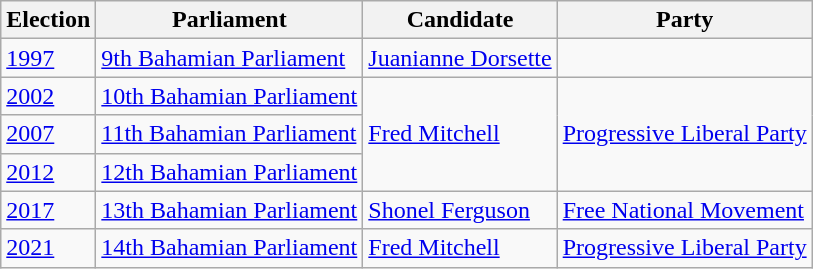<table class="wikitable">
<tr>
<th>Election</th>
<th>Parliament</th>
<th>Candidate</th>
<th>Party</th>
</tr>
<tr>
<td><a href='#'>1997</a></td>
<td><a href='#'>9th Bahamian Parliament</a></td>
<td><a href='#'>Juanianne Dorsette</a></td>
<td></td>
</tr>
<tr>
<td><a href='#'>2002</a></td>
<td><a href='#'>10th Bahamian Parliament</a></td>
<td rowspan="3"><a href='#'>Fred Mitchell</a></td>
<td rowspan="3"><a href='#'>Progressive Liberal Party</a></td>
</tr>
<tr>
<td><a href='#'>2007</a></td>
<td><a href='#'>11th Bahamian Parliament</a></td>
</tr>
<tr>
<td><a href='#'>2012</a></td>
<td><a href='#'>12th Bahamian Parliament</a></td>
</tr>
<tr>
<td><a href='#'>2017</a></td>
<td><a href='#'>13th Bahamian Parliament</a></td>
<td><a href='#'>Shonel Ferguson</a></td>
<td><a href='#'>Free National Movement</a></td>
</tr>
<tr>
<td><a href='#'>2021</a></td>
<td><a href='#'>14th Bahamian Parliament</a></td>
<td><a href='#'>Fred Mitchell</a></td>
<td><a href='#'>Progressive Liberal Party</a></td>
</tr>
</table>
